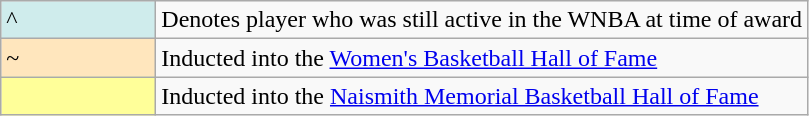<table class="wikitable">
<tr>
<td style="background-color:#CFECEC; border:1px solid #aaaaaa; width:6em">^</td>
<td>Denotes player who was still active in the WNBA at time of award</td>
</tr>
<tr>
<td style="background-color:#FFE6BD; border:1px solid #aaaaaa; width:6em">~</td>
<td>Inducted into the <a href='#'>Women's Basketball Hall of Fame</a></td>
</tr>
<tr>
<td style="background-color:#FFFF99; border:1px solid #aaaaaa; width:6em"></td>
<td>Inducted into the <a href='#'>Naismith Memorial Basketball Hall of Fame</a></td>
</tr>
</table>
